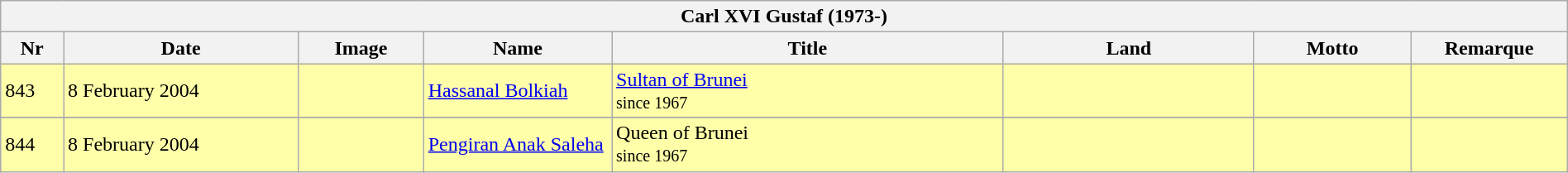<table class="wikitable" width=100%>
<tr>
<th colspan=8>Carl XVI Gustaf (1973-)</th>
</tr>
<tr>
<th width=4%>Nr</th>
<th width=15%>Date</th>
<th width=8%>Image</th>
<th width=12%>Name</th>
<th>Title</th>
<th width=16%>Land</th>
<th width=10%>Motto</th>
<th width=10%>Remarque</th>
</tr>
<tr bgcolor="#FFFFAA">
<td>843</td>
<td>8 February 2004</td>
<td></td>
<td><a href='#'>Hassanal Bolkiah</a></td>
<td><a href='#'>Sultan of Brunei</a><br><small>since 1967</small></td>
<td></td>
<td></td>
<td></td>
</tr>
<tr>
</tr>
<tr bgcolor="#FFFFAA">
<td>844</td>
<td>8 February 2004</td>
<td></td>
<td><a href='#'>Pengiran Anak Saleha</a></td>
<td>Queen of Brunei<br><small>since 1967</small></td>
<td></td>
<td></td>
<td></td>
</tr>
</table>
